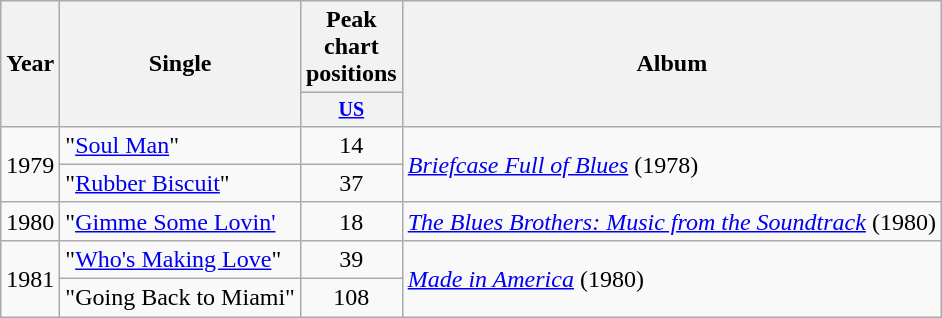<table class="wikitable" style="text-align:center;">
<tr>
<th rowspan="2">Year</th>
<th rowspan="2">Single</th>
<th colspan="1">Peak chart positions</th>
<th rowspan="2">Album</th>
</tr>
<tr style="font-size:smaller;">
<th width="40"><a href='#'>US</a><br></th>
</tr>
<tr>
<td rowspan="2">1979</td>
<td align="left">"<a href='#'>Soul Man</a>"</td>
<td>14</td>
<td rowspan="2" align="left"><em><a href='#'>Briefcase Full of Blues</a></em> (1978)</td>
</tr>
<tr>
<td align="left">"<a href='#'>Rubber Biscuit</a>"</td>
<td>37</td>
</tr>
<tr>
<td>1980</td>
<td align="left">"<a href='#'>Gimme Some Lovin'</a></td>
<td>18</td>
<td align="left"><em><a href='#'>The Blues Brothers: Music from the Soundtrack</a></em> (1980)</td>
</tr>
<tr>
<td rowspan="2">1981</td>
<td align="left">"<a href='#'>Who's Making Love</a>"</td>
<td>39</td>
<td rowspan="2" align="left"><em><a href='#'>Made in America</a></em> (1980)</td>
</tr>
<tr>
<td align="left">"Going Back to Miami"</td>
<td>108</td>
</tr>
</table>
